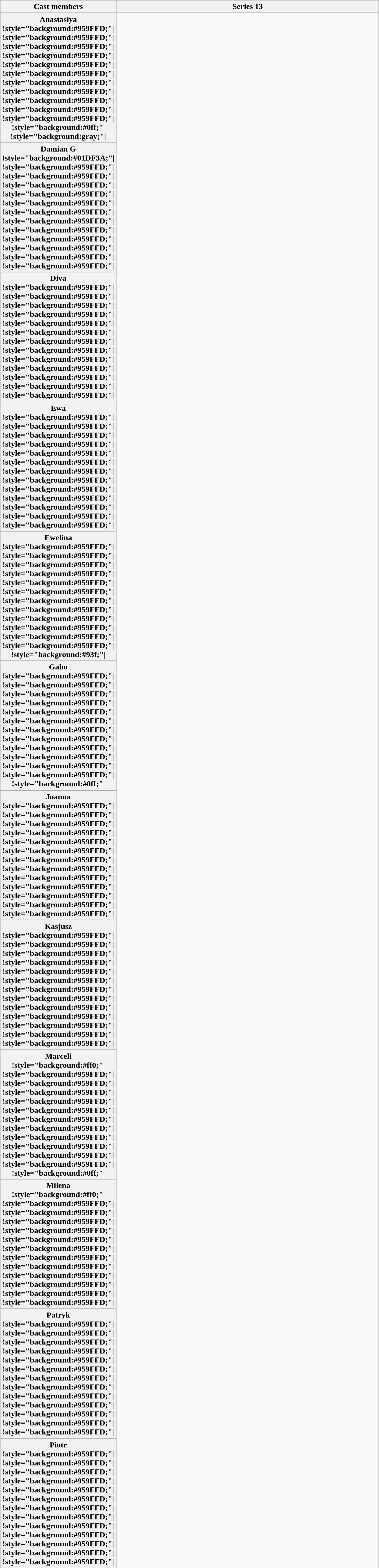<table class="wikitable" style="text-align:center; width:60%;">
<tr>
<th rowspan=2 style="width:15%;">Cast members</th>
<th colspan=15 style="text-align:center;">Series 13</th>
</tr>
<tr>
</tr>
<tr>
<th>Anastasiya<br>!style="background:#959FFD;"|
!style="background:#959FFD;"|
!style="background:#959FFD;"|
!style="background:#959FFD;"|
!style="background:#959FFD;"|
!style="background:#959FFD;"|
!style="background:#959FFD;"|
!style="background:#959FFD;"|
!style="background:#959FFD;"|
!style="background:#959FFD;"|
!style="background:#959FFD;"|
!style="background:#0ff;"|
!style="background:gray;"|</th>
</tr>
<tr>
<th>Damian G<br>!style="background:#01DF3A;"|
!style="background:#959FFD;"|
!style="background:#959FFD;"|
!style="background:#959FFD;"|
!style="background:#959FFD;"|
!style="background:#959FFD;"|
!style="background:#959FFD;"|
!style="background:#959FFD;"|
!style="background:#959FFD;"|
!style="background:#959FFD;"|
!style="background:#959FFD;"|
!style="background:#959FFD;"|
!style="background:#959FFD;"|</th>
</tr>
<tr>
<th>Diva<br>!style="background:#959FFD;"|
!style="background:#959FFD;"|
!style="background:#959FFD;"|
!style="background:#959FFD;"|
!style="background:#959FFD;"|
!style="background:#959FFD;"|
!style="background:#959FFD;"|
!style="background:#959FFD;"|
!style="background:#959FFD;"|
!style="background:#959FFD;"|
!style="background:#959FFD;"|
!style="background:#959FFD;"|
!style="background:#959FFD;"|</th>
</tr>
<tr>
<th>Ewa<br>!style="background:#959FFD;"|
!style="background:#959FFD;"|
!style="background:#959FFD;"|
!style="background:#959FFD;"|
!style="background:#959FFD;"|
!style="background:#959FFD;"|
!style="background:#959FFD;"|
!style="background:#959FFD;"|
!style="background:#959FFD;"|
!style="background:#959FFD;"|
!style="background:#959FFD;"|
!style="background:#959FFD;"|
!style="background:#959FFD;"|</th>
</tr>
<tr>
<th>Ewelina<br>!style="background:#959FFD;"|
!style="background:#959FFD;"|
!style="background:#959FFD;"|
!style="background:#959FFD;"|
!style="background:#959FFD;"|
!style="background:#959FFD;"|
!style="background:#959FFD;"|
!style="background:#959FFD;"|
!style="background:#959FFD;"|
!style="background:#959FFD;"|
!style="background:#959FFD;"|
!style="background:#959FFD;"|
!style="background:#93f;"|</th>
</tr>
<tr>
<th>Gabo<br>!style="background:#959FFD;"|
!style="background:#959FFD;"|
!style="background:#959FFD;"|
!style="background:#959FFD;"|
!style="background:#959FFD;"|
!style="background:#959FFD;"|
!style="background:#959FFD;"|
!style="background:#959FFD;"|
!style="background:#959FFD;"|
!style="background:#959FFD;"|
!style="background:#959FFD;"|
!style="background:#959FFD;"|
!style="background:#0ff;"|</th>
</tr>
<tr>
<th>Joanna<br>!style="background:#959FFD;"|
!style="background:#959FFD;"|
!style="background:#959FFD;"|
!style="background:#959FFD;"|
!style="background:#959FFD;"|
!style="background:#959FFD;"|
!style="background:#959FFD;"|
!style="background:#959FFD;"|
!style="background:#959FFD;"|
!style="background:#959FFD;"|
!style="background:#959FFD;"|
!style="background:#959FFD;"|
!style="background:#959FFD;"|</th>
</tr>
<tr>
<th>Kasjusz<br>!style="background:#959FFD;"|
!style="background:#959FFD;"|
!style="background:#959FFD;"|
!style="background:#959FFD;"|
!style="background:#959FFD;"|
!style="background:#959FFD;"|
!style="background:#959FFD;"|
!style="background:#959FFD;"|
!style="background:#959FFD;"|
!style="background:#959FFD;"|
!style="background:#959FFD;"|
!style="background:#959FFD;"|
!style="background:#959FFD;"|</th>
</tr>
<tr>
<th>Marceli<br>!style="background:#ff0;"|
!style="background:#959FFD;"|
!style="background:#959FFD;"|
!style="background:#959FFD;"|
!style="background:#959FFD;"|
!style="background:#959FFD;"|
!style="background:#959FFD;"|
!style="background:#959FFD;"|
!style="background:#959FFD;"|
!style="background:#959FFD;"|
!style="background:#959FFD;"|
!style="background:#959FFD;"|
!style="background:#0ff;"|</th>
</tr>
<tr>
<th>Milena<br>!style="background:#ff0;"|
!style="background:#959FFD;"|
!style="background:#959FFD;"|
!style="background:#959FFD;"|
!style="background:#959FFD;"|
!style="background:#959FFD;"|
!style="background:#959FFD;"|
!style="background:#959FFD;"|
!style="background:#959FFD;"|
!style="background:#959FFD;"|
!style="background:#959FFD;"|
!style="background:#959FFD;"|
!style="background:#959FFD;"|</th>
</tr>
<tr>
<th>Patryk<br>!style="background:#959FFD;"|
!style="background:#959FFD;"|
!style="background:#959FFD;"|
!style="background:#959FFD;"|
!style="background:#959FFD;"|
!style="background:#959FFD;"|
!style="background:#959FFD;"|
!style="background:#959FFD;"|
!style="background:#959FFD;"|
!style="background:#959FFD;"|
!style="background:#959FFD;"|
!style="background:#959FFD;"|
!style="background:#959FFD;"|</th>
</tr>
<tr>
<th>Piotr<br>!style="background:#959FFD;"|
!style="background:#959FFD;"|
!style="background:#959FFD;"|
!style="background:#959FFD;"|
!style="background:#959FFD;"|
!style="background:#959FFD;"|
!style="background:#959FFD;"|
!style="background:#959FFD;"|
!style="background:#959FFD;"|
!style="background:#959FFD;"|
!style="background:#959FFD;"|
!style="background:#959FFD;"|
!style="background:#959FFD;"|</th>
</tr>
</table>
